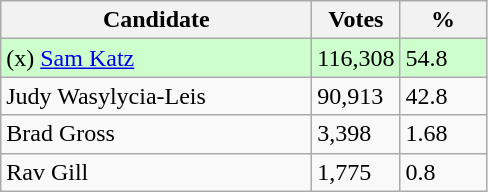<table class="wikitable sortable">
<tr>
<th bgcolor="#DDDDFF" width="200px">Candidate</th>
<th bgcolor="#DDDDFF" width="50px">Votes</th>
<th bgcolor="#DDDDFF" width="50px">%</th>
</tr>
<tr style="text-align:left; background:#cfc;">
<td>(x) <a href='#'>Sam Katz</a></td>
<td>116,308</td>
<td>54.8</td>
</tr>
<tr>
<td>Judy Wasylycia-Leis</td>
<td>90,913</td>
<td>42.8</td>
</tr>
<tr>
<td>Brad Gross</td>
<td>3,398</td>
<td>1.68</td>
</tr>
<tr>
<td>Rav Gill</td>
<td>1,775</td>
<td>0.8</td>
</tr>
</table>
